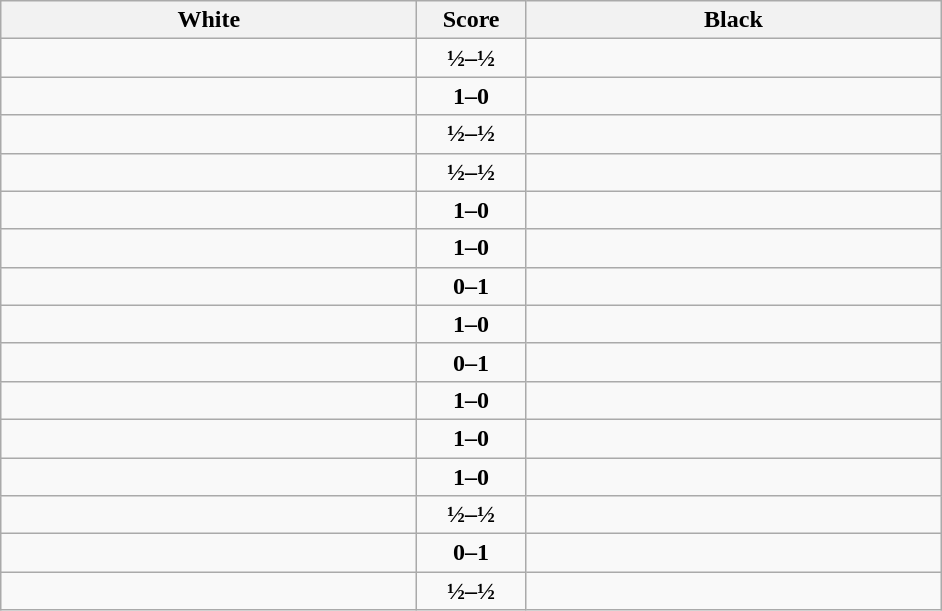<table class="wikitable" style="text-align: center;">
<tr>
<th align="right" width="270">White</th>
<th width="65">Score</th>
<th align="left" width="270">Black</th>
</tr>
<tr>
<td align=left></td>
<td align=center><strong>½–½</strong></td>
<td align=left></td>
</tr>
<tr>
<td align=left><strong></strong></td>
<td align=center><strong>1–0</strong></td>
<td align=left></td>
</tr>
<tr>
<td align=left></td>
<td align=center><strong>½–½</strong></td>
<td align=left></td>
</tr>
<tr>
<td align=left></td>
<td align=center><strong>½–½</strong></td>
<td align=left></td>
</tr>
<tr>
<td align=left><strong></strong></td>
<td align=center><strong>1–0</strong></td>
<td align=left></td>
</tr>
<tr>
<td align=left><strong></strong></td>
<td align=center><strong>1–0</strong></td>
<td align=left></td>
</tr>
<tr>
<td align=left></td>
<td align=center><strong>0–1</strong></td>
<td align=left><strong></strong></td>
</tr>
<tr>
<td align=left><strong></strong></td>
<td align=center><strong>1–0</strong></td>
<td align=left></td>
</tr>
<tr>
<td align=left></td>
<td align=center><strong>0–1</strong></td>
<td align=left><strong></strong></td>
</tr>
<tr>
<td align=left><strong></strong></td>
<td align=center><strong>1–0</strong></td>
<td align=left></td>
</tr>
<tr>
<td align=left><strong></strong></td>
<td align=center><strong>1–0</strong></td>
<td align=left></td>
</tr>
<tr>
<td align=left><strong></strong></td>
<td align=center><strong>1–0</strong></td>
<td align=left></td>
</tr>
<tr>
<td align=left></td>
<td align=center><strong>½–½</strong></td>
<td align=left></td>
</tr>
<tr>
<td align=left></td>
<td align=center><strong>0–1</strong></td>
<td align=left><strong></strong></td>
</tr>
<tr>
<td align=left></td>
<td align=center><strong>½–½</strong></td>
<td align=left></td>
</tr>
</table>
